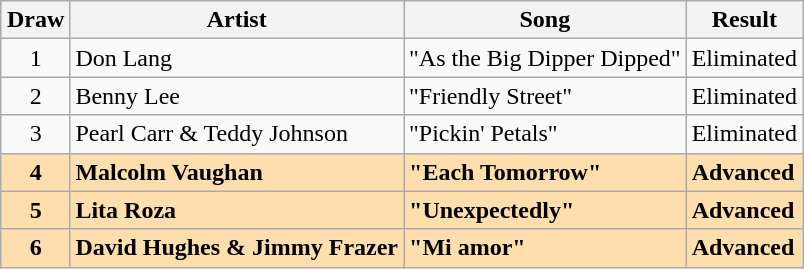<table class="sortable wikitable" style="margin: 1em auto 1em auto">
<tr>
<th>Draw</th>
<th>Artist</th>
<th>Song</th>
<th>Result</th>
</tr>
<tr>
<td style="text-align:center;">1</td>
<td>Don Lang</td>
<td>"As the Big Dipper Dipped"</td>
<td>Eliminated</td>
</tr>
<tr>
<td style="text-align:center;">2</td>
<td>Benny Lee</td>
<td>"Friendly Street"</td>
<td>Eliminated</td>
</tr>
<tr>
<td style="text-align:center;">3</td>
<td>Pearl Carr & Teddy Johnson</td>
<td>"Pickin' Petals"</td>
<td>Eliminated</td>
</tr>
<tr style="font-weight: bold; background: navajowhite;">
<td style="text-align:center;">4</td>
<td>Malcolm Vaughan</td>
<td>"Each Tomorrow"</td>
<td>Advanced</td>
</tr>
<tr style="font-weight: bold; background: navajowhite;">
<td style="text-align:center;">5</td>
<td>Lita Roza</td>
<td>"Unexpectedly"</td>
<td>Advanced</td>
</tr>
<tr style="font-weight: bold; background: navajowhite;">
<td style="text-align:center;">6</td>
<td>David Hughes & Jimmy Frazer</td>
<td>"Mi amor"</td>
<td>Advanced</td>
</tr>
</table>
